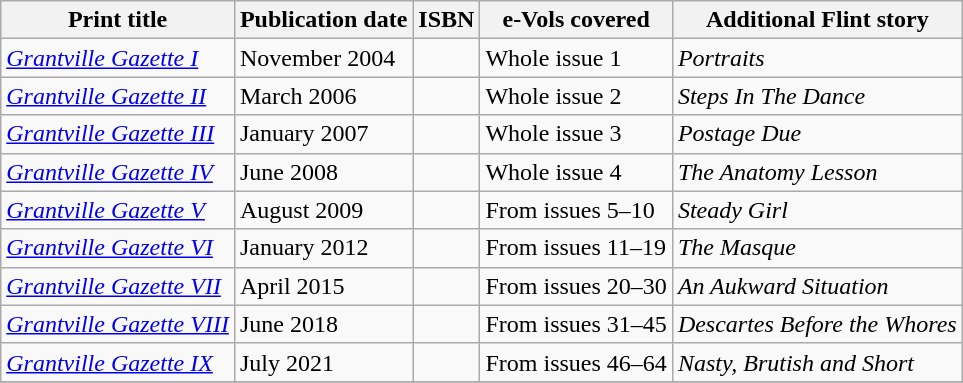<table class="wikitable">
<tr>
<th>Print title</th>
<th>Publication date</th>
<th>ISBN</th>
<th>e-Vols covered</th>
<th>Additional Flint story</th>
</tr>
<tr>
<td><em><a href='#'>Grantville Gazette I</a></em></td>
<td>November 2004</td>
<td></td>
<td>Whole issue 1</td>
<td><em>Portraits</em></td>
</tr>
<tr>
<td><em><a href='#'>Grantville Gazette II</a></em></td>
<td>March 2006</td>
<td></td>
<td>Whole issue 2</td>
<td><em>Steps In The Dance</em></td>
</tr>
<tr>
<td><em><a href='#'>Grantville Gazette III</a></em></td>
<td>January 2007</td>
<td></td>
<td>Whole issue 3</td>
<td><em>Postage Due</em></td>
</tr>
<tr>
<td><em><a href='#'>Grantville Gazette IV</a></em></td>
<td>June 2008</td>
<td></td>
<td>Whole issue 4</td>
<td><em>The Anatomy Lesson</em></td>
</tr>
<tr>
<td><em><a href='#'>Grantville Gazette V</a></em></td>
<td>August 2009</td>
<td></td>
<td>From issues 5–10</td>
<td><em>Steady Girl</em></td>
</tr>
<tr>
<td><em><a href='#'>Grantville Gazette VI</a></em></td>
<td>January 2012</td>
<td></td>
<td>From issues 11–19</td>
<td><em>The Masque</em></td>
</tr>
<tr>
<td><em><a href='#'>Grantville Gazette VII</a></em></td>
<td>April 2015</td>
<td></td>
<td>From issues 20–30</td>
<td><em>An Aukward Situation</em></td>
</tr>
<tr>
<td><em><a href='#'>Grantville Gazette VIII</a></em></td>
<td>June 2018</td>
<td></td>
<td>From issues 31–45</td>
<td><em>Descartes Before the Whores</em></td>
</tr>
<tr>
<td><em><a href='#'>Grantville Gazette IX</a></em></td>
<td>July 2021</td>
<td></td>
<td>From issues 46–64</td>
<td><em>Nasty, Brutish and Short</em></td>
</tr>
<tr>
</tr>
</table>
